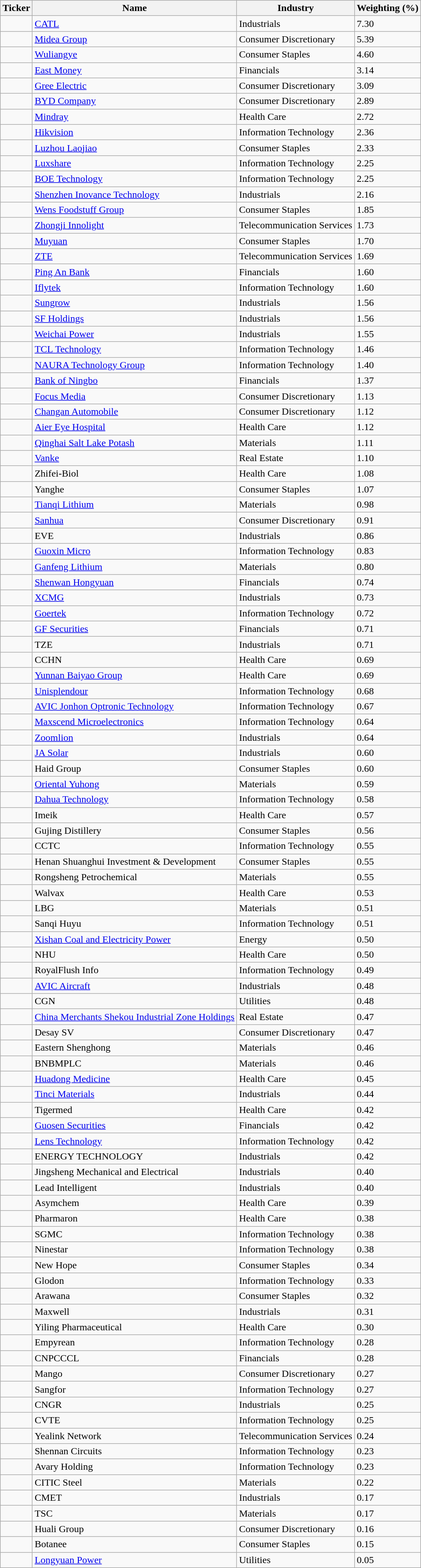<table class="wikitable sortable" border="1">
<tr>
<th>Ticker</th>
<th>Name</th>
<th>Industry</th>
<th>Weighting (%)</th>
</tr>
<tr>
<td></td>
<td><a href='#'>CATL</a></td>
<td>Industrials</td>
<td>7.30</td>
</tr>
<tr>
<td></td>
<td><a href='#'>Midea Group</a></td>
<td>Consumer Discretionary</td>
<td>5.39</td>
</tr>
<tr>
<td></td>
<td><a href='#'>Wuliangye</a></td>
<td>Consumer Staples</td>
<td>4.60</td>
</tr>
<tr>
<td></td>
<td><a href='#'>East Money</a></td>
<td>Financials</td>
<td>3.14</td>
</tr>
<tr>
<td></td>
<td><a href='#'>Gree Electric</a></td>
<td>Consumer Discretionary</td>
<td>3.09</td>
</tr>
<tr>
<td></td>
<td><a href='#'>BYD Company</a></td>
<td>Consumer Discretionary</td>
<td>2.89</td>
</tr>
<tr>
<td></td>
<td><a href='#'>Mindray</a></td>
<td>Health Care</td>
<td>2.72</td>
</tr>
<tr>
<td></td>
<td><a href='#'>Hikvision</a></td>
<td>Information Technology</td>
<td>2.36</td>
</tr>
<tr>
<td></td>
<td><a href='#'>Luzhou Laojiao</a></td>
<td>Consumer Staples</td>
<td>2.33</td>
</tr>
<tr>
<td></td>
<td><a href='#'>Luxshare</a></td>
<td>Information Technology</td>
<td>2.25</td>
</tr>
<tr>
<td></td>
<td><a href='#'>BOE Technology</a></td>
<td>Information Technology</td>
<td>2.25</td>
</tr>
<tr>
<td></td>
<td><a href='#'>Shenzhen Inovance Technology</a></td>
<td>Industrials</td>
<td>2.16</td>
</tr>
<tr>
<td></td>
<td><a href='#'>Wens Foodstuff Group</a></td>
<td>Consumer Staples</td>
<td>1.85</td>
</tr>
<tr>
<td></td>
<td><a href='#'>Zhongji Innolight</a></td>
<td>Telecommunication Services</td>
<td>1.73</td>
</tr>
<tr>
<td></td>
<td><a href='#'>Muyuan</a></td>
<td>Consumer Staples</td>
<td>1.70</td>
</tr>
<tr>
<td></td>
<td><a href='#'>ZTE</a></td>
<td>Telecommunication Services</td>
<td>1.69</td>
</tr>
<tr>
<td></td>
<td><a href='#'>Ping An Bank</a></td>
<td>Financials</td>
<td>1.60</td>
</tr>
<tr>
<td></td>
<td><a href='#'>Iflytek</a></td>
<td>Information Technology</td>
<td>1.60</td>
</tr>
<tr>
<td></td>
<td><a href='#'>Sungrow</a></td>
<td>Industrials</td>
<td>1.56</td>
</tr>
<tr>
<td></td>
<td><a href='#'>SF Holdings</a></td>
<td>Industrials</td>
<td>1.56</td>
</tr>
<tr>
<td></td>
<td><a href='#'>Weichai Power</a></td>
<td>Industrials</td>
<td>1.55</td>
</tr>
<tr>
<td></td>
<td><a href='#'>TCL Technology</a></td>
<td>Information Technology</td>
<td>1.46</td>
</tr>
<tr>
<td></td>
<td><a href='#'>NAURA Technology Group</a></td>
<td>Information Technology</td>
<td>1.40</td>
</tr>
<tr>
<td></td>
<td><a href='#'>Bank of Ningbo</a></td>
<td>Financials</td>
<td>1.37</td>
</tr>
<tr>
<td></td>
<td><a href='#'>Focus Media</a></td>
<td>Consumer Discretionary</td>
<td>1.13</td>
</tr>
<tr>
<td></td>
<td><a href='#'>Changan Automobile</a></td>
<td>Consumer Discretionary</td>
<td>1.12</td>
</tr>
<tr>
<td></td>
<td><a href='#'>Aier Eye Hospital</a></td>
<td>Health Care</td>
<td>1.12</td>
</tr>
<tr>
<td></td>
<td><a href='#'>Qinghai Salt Lake Potash</a></td>
<td>Materials</td>
<td>1.11</td>
</tr>
<tr>
<td></td>
<td><a href='#'>Vanke</a></td>
<td>Real Estate</td>
<td>1.10</td>
</tr>
<tr>
<td></td>
<td>Zhifei-Biol</td>
<td>Health Care</td>
<td>1.08</td>
</tr>
<tr>
<td></td>
<td>Yanghe</td>
<td>Consumer Staples</td>
<td>1.07</td>
</tr>
<tr>
<td></td>
<td><a href='#'>Tianqi Lithium</a></td>
<td>Materials</td>
<td>0.98</td>
</tr>
<tr>
<td></td>
<td><a href='#'>Sanhua</a></td>
<td>Consumer Discretionary</td>
<td>0.91</td>
</tr>
<tr>
<td></td>
<td>EVE</td>
<td>Industrials</td>
<td>0.86</td>
</tr>
<tr>
<td></td>
<td><a href='#'>Guoxin Micro</a></td>
<td>Information Technology</td>
<td>0.83</td>
</tr>
<tr>
<td></td>
<td><a href='#'>Ganfeng Lithium</a></td>
<td>Materials</td>
<td>0.80</td>
</tr>
<tr>
<td></td>
<td><a href='#'>Shenwan Hongyuan</a></td>
<td>Financials</td>
<td>0.74</td>
</tr>
<tr>
<td></td>
<td><a href='#'>XCMG</a></td>
<td>Industrials</td>
<td>0.73</td>
</tr>
<tr>
<td></td>
<td><a href='#'>Goertek</a></td>
<td>Information Technology</td>
<td>0.72</td>
</tr>
<tr>
<td></td>
<td><a href='#'>GF Securities</a></td>
<td>Financials</td>
<td>0.71</td>
</tr>
<tr>
<td></td>
<td>TZE</td>
<td>Industrials</td>
<td>0.71</td>
</tr>
<tr>
<td></td>
<td>CCHN</td>
<td>Health Care</td>
<td>0.69</td>
</tr>
<tr>
<td></td>
<td><a href='#'>Yunnan Baiyao Group</a></td>
<td>Health Care</td>
<td>0.69</td>
</tr>
<tr>
<td></td>
<td><a href='#'>Unisplendour</a></td>
<td>Information Technology</td>
<td>0.68</td>
</tr>
<tr>
<td></td>
<td><a href='#'>AVIC Jonhon Optronic Technology</a></td>
<td>Information Technology</td>
<td>0.67</td>
</tr>
<tr>
<td></td>
<td><a href='#'>Maxscend Microelectronics</a></td>
<td>Information Technology</td>
<td>0.64</td>
</tr>
<tr>
<td></td>
<td><a href='#'>Zoomlion</a></td>
<td>Industrials</td>
<td>0.64</td>
</tr>
<tr>
<td></td>
<td><a href='#'>JA Solar</a></td>
<td>Industrials</td>
<td>0.60</td>
</tr>
<tr>
<td></td>
<td>Haid Group</td>
<td>Consumer Staples</td>
<td>0.60</td>
</tr>
<tr>
<td></td>
<td><a href='#'>Oriental Yuhong</a></td>
<td>Materials</td>
<td>0.59</td>
</tr>
<tr>
<td></td>
<td><a href='#'>Dahua Technology</a></td>
<td>Information Technology</td>
<td>0.58</td>
</tr>
<tr>
<td></td>
<td>Imeik</td>
<td>Health Care</td>
<td>0.57</td>
</tr>
<tr>
<td></td>
<td>Gujing Distillery</td>
<td>Consumer Staples</td>
<td>0.56</td>
</tr>
<tr>
<td></td>
<td>CCTC</td>
<td>Information Technology</td>
<td>0.55</td>
</tr>
<tr>
<td></td>
<td>Henan Shuanghui Investment & Development</td>
<td>Consumer Staples</td>
<td>0.55</td>
</tr>
<tr>
<td></td>
<td>Rongsheng Petrochemical</td>
<td>Materials</td>
<td>0.55</td>
</tr>
<tr>
<td></td>
<td>Walvax</td>
<td>Health Care</td>
<td>0.53</td>
</tr>
<tr>
<td></td>
<td>LBG</td>
<td>Materials</td>
<td>0.51</td>
</tr>
<tr>
<td></td>
<td>Sanqi Huyu</td>
<td>Information Technology</td>
<td>0.51</td>
</tr>
<tr>
<td></td>
<td><a href='#'>Xishan Coal and Electricity Power</a></td>
<td>Energy</td>
<td>0.50</td>
</tr>
<tr>
<td></td>
<td>NHU</td>
<td>Health Care</td>
<td>0.50</td>
</tr>
<tr>
<td></td>
<td>RoyalFlush Info</td>
<td>Information Technology</td>
<td>0.49</td>
</tr>
<tr>
<td></td>
<td><a href='#'>AVIC Aircraft</a></td>
<td>Industrials</td>
<td>0.48</td>
</tr>
<tr>
<td></td>
<td>CGN</td>
<td>Utilities</td>
<td>0.48</td>
</tr>
<tr>
<td></td>
<td><a href='#'>China Merchants Shekou Industrial Zone Holdings</a></td>
<td>Real Estate</td>
<td>0.47</td>
</tr>
<tr>
<td></td>
<td>Desay SV</td>
<td>Consumer Discretionary</td>
<td>0.47</td>
</tr>
<tr>
<td></td>
<td>Eastern Shenghong</td>
<td>Materials</td>
<td>0.46</td>
</tr>
<tr>
<td></td>
<td>BNBMPLC</td>
<td>Materials</td>
<td>0.46</td>
</tr>
<tr>
<td></td>
<td><a href='#'>Huadong Medicine</a></td>
<td>Health Care</td>
<td>0.45</td>
</tr>
<tr>
<td></td>
<td><a href='#'>Tinci Materials</a></td>
<td>Industrials</td>
<td>0.44</td>
</tr>
<tr>
<td></td>
<td>Tigermed</td>
<td>Health Care</td>
<td>0.42</td>
</tr>
<tr>
<td></td>
<td><a href='#'>Guosen Securities</a></td>
<td>Financials</td>
<td>0.42</td>
</tr>
<tr>
<td></td>
<td><a href='#'>Lens Technology</a></td>
<td>Information Technology</td>
<td>0.42</td>
</tr>
<tr>
<td></td>
<td>ENERGY TECHNOLOGY</td>
<td>Industrials</td>
<td>0.42</td>
</tr>
<tr>
<td></td>
<td>Jingsheng Mechanical and Electrical</td>
<td>Industrials</td>
<td>0.40</td>
</tr>
<tr>
<td></td>
<td>Lead Intelligent</td>
<td>Industrials</td>
<td>0.40</td>
</tr>
<tr>
<td></td>
<td>Asymchem</td>
<td>Health Care</td>
<td>0.39</td>
</tr>
<tr>
<td></td>
<td>Pharmaron</td>
<td>Health Care</td>
<td>0.38</td>
</tr>
<tr>
<td></td>
<td>SGMC</td>
<td>Information Technology</td>
<td>0.38</td>
</tr>
<tr>
<td></td>
<td>Ninestar</td>
<td>Information Technology</td>
<td>0.38</td>
</tr>
<tr>
<td></td>
<td>New Hope</td>
<td>Consumer Staples</td>
<td>0.34</td>
</tr>
<tr>
<td></td>
<td>Glodon</td>
<td>Information Technology</td>
<td>0.33</td>
</tr>
<tr>
<td></td>
<td>Arawana</td>
<td>Consumer Staples</td>
<td>0.32</td>
</tr>
<tr>
<td></td>
<td>Maxwell</td>
<td>Industrials</td>
<td>0.31</td>
</tr>
<tr>
<td></td>
<td>Yiling Pharmaceutical</td>
<td>Health Care</td>
<td>0.30</td>
</tr>
<tr>
<td></td>
<td>Empyrean</td>
<td>Information Technology</td>
<td>0.28</td>
</tr>
<tr>
<td></td>
<td>CNPCCCL</td>
<td>Financials</td>
<td>0.28</td>
</tr>
<tr>
<td></td>
<td>Mango</td>
<td>Consumer Discretionary</td>
<td>0.27</td>
</tr>
<tr>
<td></td>
<td>Sangfor</td>
<td>Information Technology</td>
<td>0.27</td>
</tr>
<tr>
<td></td>
<td>CNGR</td>
<td>Industrials</td>
<td>0.25</td>
</tr>
<tr>
<td></td>
<td>CVTE</td>
<td>Information Technology</td>
<td>0.25</td>
</tr>
<tr>
<td></td>
<td>Yealink Network</td>
<td>Telecommunication Services</td>
<td>0.24</td>
</tr>
<tr>
<td></td>
<td>Shennan Circuits</td>
<td>Information Technology</td>
<td>0.23</td>
</tr>
<tr>
<td></td>
<td>Avary Holding</td>
<td>Information Technology</td>
<td>0.23</td>
</tr>
<tr>
<td></td>
<td>CITIC Steel</td>
<td>Materials</td>
<td>0.22</td>
</tr>
<tr>
<td></td>
<td>CMET</td>
<td>Industrials</td>
<td>0.17</td>
</tr>
<tr>
<td></td>
<td>TSC</td>
<td>Materials</td>
<td>0.17</td>
</tr>
<tr>
<td></td>
<td>Huali Group</td>
<td>Consumer Discretionary</td>
<td>0.16</td>
</tr>
<tr>
<td></td>
<td>Botanee</td>
<td>Consumer Staples</td>
<td>0.15</td>
</tr>
<tr>
<td></td>
<td><a href='#'>Longyuan Power</a></td>
<td>Utilities</td>
<td>0.05</td>
</tr>
</table>
